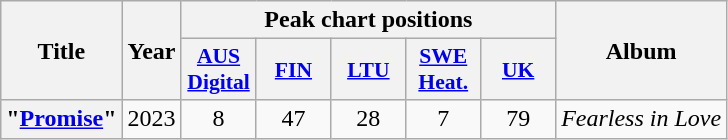<table class="wikitable plainrowheaders" style="text-align:center;">
<tr>
<th scope="col" rowspan="2">Title</th>
<th scope="col" rowspan="2">Year</th>
<th scope="col" colspan="5">Peak chart positions</th>
<th scope="col" rowspan="2">Album</th>
</tr>
<tr>
<th style="width:3em;font-size:90%;"><a href='#'>AUS<br>Digital</a><br></th>
<th style="width:3em;font-size:90%;"><a href='#'>FIN</a><br></th>
<th style="width:3em;font-size:90%;"><a href='#'>LTU</a><br></th>
<th style="width:3em;font-size:90%;"><a href='#'>SWE<br>Heat.</a><br></th>
<th style="width:3em;font-size:90%;"><a href='#'>UK</a><br></th>
</tr>
<tr>
<th scope="row">"<a href='#'>Promise</a>"</th>
<td>2023</td>
<td>8</td>
<td>47</td>
<td>28</td>
<td>7</td>
<td>79</td>
<td><em>Fearless in Love</em></td>
</tr>
</table>
